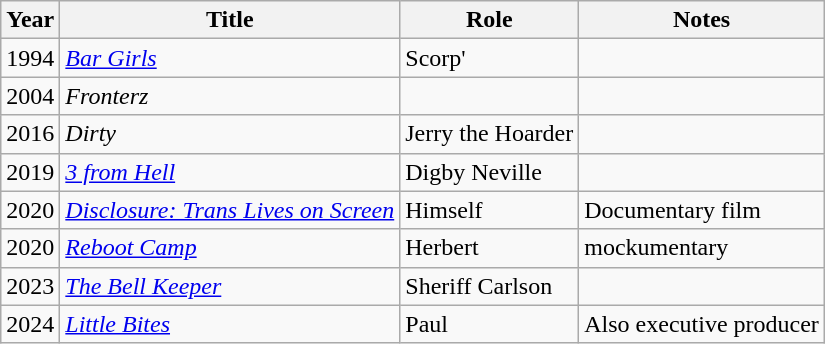<table class="wikitable sortable">
<tr>
<th>Year</th>
<th>Title</th>
<th>Role</th>
<th>Notes</th>
</tr>
<tr>
<td>1994</td>
<td><em><a href='#'>Bar Girls</a></em></td>
<td>Scorp'</td>
<td></td>
</tr>
<tr>
<td>2004</td>
<td><em>Fronterz</em></td>
<td></td>
<td></td>
</tr>
<tr>
<td>2016</td>
<td><em>Dirty</em></td>
<td>Jerry the Hoarder</td>
<td></td>
</tr>
<tr>
<td>2019</td>
<td><em><a href='#'>3 from Hell</a></em></td>
<td>Digby Neville</td>
<td></td>
</tr>
<tr>
<td>2020</td>
<td><em><a href='#'>Disclosure: Trans Lives on Screen</a></em></td>
<td>Himself</td>
<td>Documentary film</td>
</tr>
<tr>
<td>2020</td>
<td><em><a href='#'>Reboot Camp</a></em></td>
<td>Herbert</td>
<td>mockumentary</td>
</tr>
<tr>
<td>2023</td>
<td><em><a href='#'>The Bell Keeper</a></em></td>
<td>Sheriff Carlson</td>
<td></td>
</tr>
<tr>
<td>2024</td>
<td><em><a href='#'>Little Bites</a></em></td>
<td>Paul</td>
<td>Also executive producer</td>
</tr>
</table>
